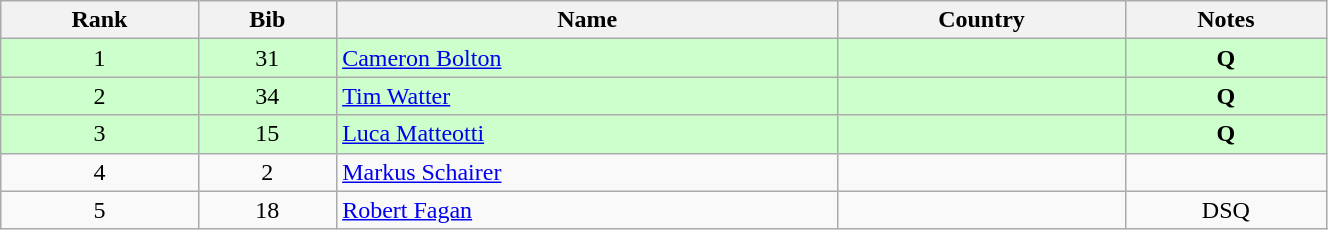<table class="wikitable" style="text-align:center;" width=70%>
<tr>
<th>Rank</th>
<th>Bib</th>
<th>Name</th>
<th>Country</th>
<th>Notes</th>
</tr>
<tr bgcolor=ccffcc>
<td>1</td>
<td>31</td>
<td align=left><a href='#'>Cameron Bolton</a></td>
<td align=left></td>
<td><strong>Q</strong></td>
</tr>
<tr bgcolor=ccffcc>
<td>2</td>
<td>34</td>
<td align=left><a href='#'>Tim Watter</a></td>
<td align=left></td>
<td><strong>Q</strong></td>
</tr>
<tr bgcolor=ccffcc>
<td>3</td>
<td>15</td>
<td align=left><a href='#'>Luca Matteotti</a></td>
<td align=left></td>
<td><strong>Q</strong></td>
</tr>
<tr>
<td>4</td>
<td>2</td>
<td align=left><a href='#'>Markus Schairer</a></td>
<td align=left></td>
<td></td>
</tr>
<tr>
<td>5</td>
<td>18</td>
<td align=left><a href='#'>Robert Fagan</a></td>
<td align=left></td>
<td>DSQ</td>
</tr>
</table>
